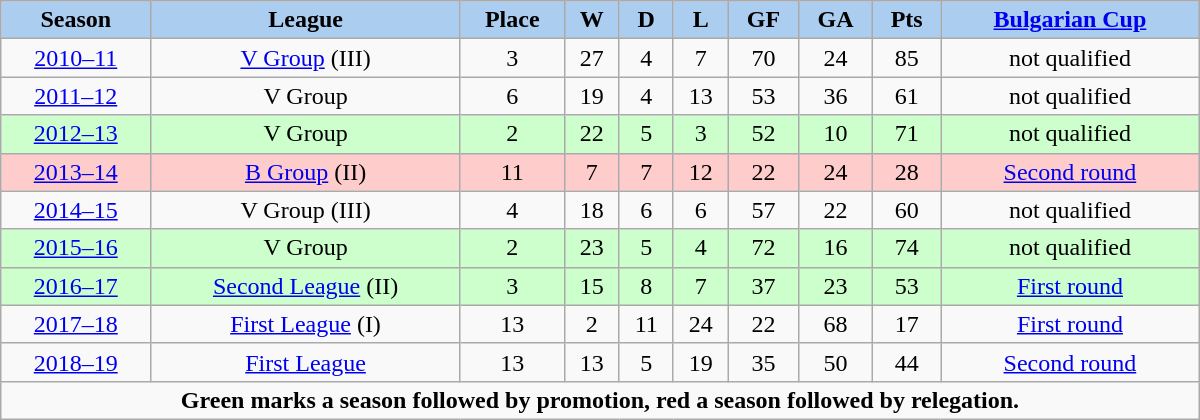<table class="wikitable" width="800px">
<tr>
<th style="background:#ABCDEF;">Season</th>
<th style="background:#ABCDEF;">League</th>
<th style="background:#ABCDEF;">Place</th>
<th style="background:#ABCDEF;">W</th>
<th style="background:#ABCDEF;">D</th>
<th style="background:#ABCDEF;">L</th>
<th style="background:#ABCDEF;">GF</th>
<th style="background:#ABCDEF;">GA</th>
<th style="background:#ABCDEF;">Pts</th>
<th style="background:#ABCDEF;"><a href='#'>Bulgarian Cup</a></th>
</tr>
<tr align="center">
<td><a href='#'>2010–11</a></td>
<td><a href='#'>V Group</a> (III)</td>
<td>3</td>
<td>27</td>
<td>4</td>
<td>7</td>
<td>70</td>
<td>24</td>
<td>85</td>
<td>not qualified</td>
</tr>
<tr align="center">
<td><a href='#'>2011–12</a></td>
<td>V Group</td>
<td>6</td>
<td>19</td>
<td>4</td>
<td>13</td>
<td>53</td>
<td>36</td>
<td>61</td>
<td>not qualified</td>
</tr>
<tr align="center" style="background:#ccffcc;">
<td><a href='#'>2012–13</a></td>
<td>V Group</td>
<td>2</td>
<td>22</td>
<td>5</td>
<td>3</td>
<td>52</td>
<td>10</td>
<td>71</td>
<td>not qualified</td>
</tr>
<tr align="center" style="background:#ffcccc;">
<td><a href='#'>2013–14</a></td>
<td><a href='#'>B Group</a> (II)</td>
<td>11</td>
<td>7</td>
<td>7</td>
<td>12</td>
<td>22</td>
<td>24</td>
<td>28</td>
<td><a href='#'>Second round</a></td>
</tr>
<tr align="center">
<td><a href='#'>2014–15</a></td>
<td>V Group (III)</td>
<td>4</td>
<td>18</td>
<td>6</td>
<td>6</td>
<td>57</td>
<td>22</td>
<td>60</td>
<td>not qualified</td>
</tr>
<tr align="center" style="background:#ccffcc;">
<td><a href='#'>2015–16</a></td>
<td>V Group</td>
<td>2</td>
<td>23</td>
<td>5</td>
<td>4</td>
<td>72</td>
<td>16</td>
<td>74</td>
<td>not qualified</td>
</tr>
<tr align="center" style="background:#ccffcc;">
<td><a href='#'>2016–17</a></td>
<td><a href='#'>Second League</a> (II)</td>
<td>3</td>
<td>15</td>
<td>8</td>
<td>7</td>
<td>37</td>
<td>23</td>
<td>53</td>
<td><a href='#'>First round</a></td>
</tr>
<tr align="center">
<td><a href='#'>2017–18</a></td>
<td><a href='#'>First League</a> (I)</td>
<td>13</td>
<td>2</td>
<td>11</td>
<td>24</td>
<td>22</td>
<td>68</td>
<td>17</td>
<td><a href='#'>First round</a></td>
</tr>
<tr align="center">
<td><a href='#'>2018–19</a></td>
<td><a href='#'>First League</a></td>
<td>13</td>
<td>13</td>
<td>5</td>
<td>19</td>
<td>35</td>
<td>50</td>
<td>44</td>
<td><a href='#'>Second round</a></td>
</tr>
<tr>
<td colspan="12" align="center"><strong>Green marks a season followed by promotion, red a season followed by relegation.</strong></td>
</tr>
</table>
